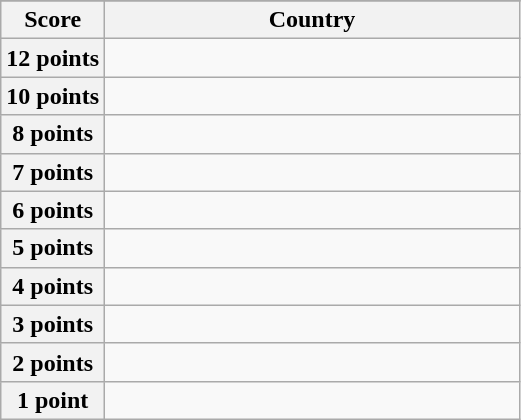<table class="wikitable">
<tr>
</tr>
<tr>
<th scope="col" width="20%">Score</th>
<th scope="col">Country</th>
</tr>
<tr>
<th scope="row">12 points</th>
<td></td>
</tr>
<tr>
<th scope="row">10 points</th>
<td></td>
</tr>
<tr>
<th scope="row">8 points</th>
<td></td>
</tr>
<tr>
<th scope="row">7 points</th>
<td></td>
</tr>
<tr>
<th scope="row">6 points</th>
<td></td>
</tr>
<tr>
<th scope="row">5 points</th>
<td></td>
</tr>
<tr>
<th scope="row">4 points</th>
<td></td>
</tr>
<tr>
<th scope="row">3 points</th>
<td></td>
</tr>
<tr>
<th scope="row">2 points</th>
<td></td>
</tr>
<tr>
<th scope="row">1 point</th>
<td></td>
</tr>
</table>
